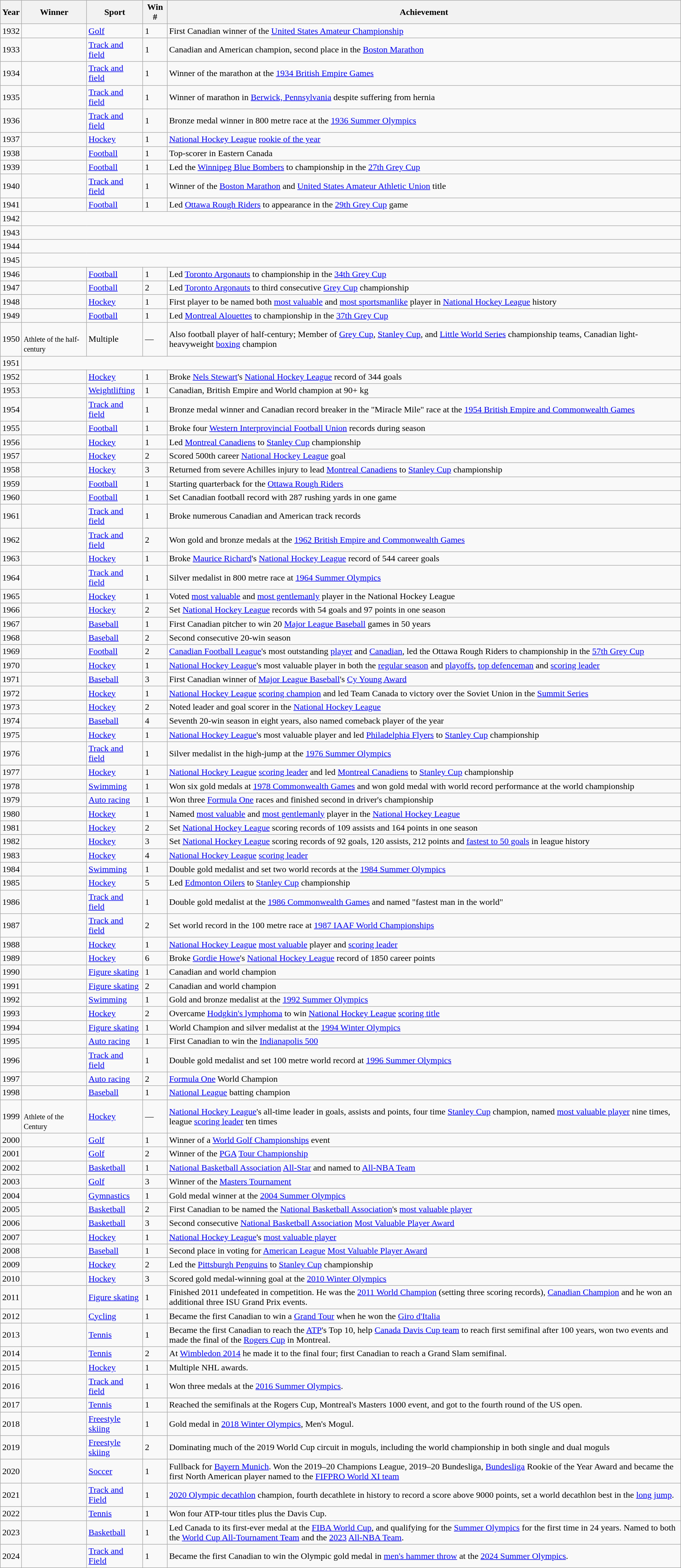<table class="wikitable sortable sticky-header" style=text-align:left;">
<tr>
<th scope="col">Year</th>
<th scope="col">Winner</th>
<th scope="col">Sport</th>
<th scope="col">Win #</th>
<th scope="col" class="unsortable">Achievement</th>
</tr>
<tr>
<td>1932</td>
<td scope="row"></td>
<td><a href='#'>Golf</a></td>
<td>1</td>
<td>First Canadian winner of the <a href='#'>United States Amateur Championship</a></td>
</tr>
<tr>
<td>1933</td>
<td scope="row"></td>
<td><a href='#'>Track and field</a></td>
<td>1</td>
<td>Canadian and American champion, second place in the <a href='#'>Boston Marathon</a></td>
</tr>
<tr>
<td>1934</td>
<td scope="row"></td>
<td><a href='#'>Track and field</a></td>
<td>1</td>
<td>Winner of the marathon at the <a href='#'>1934 British Empire Games</a></td>
</tr>
<tr>
<td>1935</td>
<td scope="row"></td>
<td><a href='#'>Track and field</a></td>
<td>1</td>
<td>Winner of marathon in <a href='#'>Berwick, Pennsylvania</a> despite suffering from hernia</td>
</tr>
<tr>
<td>1936</td>
<td scope="row"></td>
<td><a href='#'>Track and field</a></td>
<td>1</td>
<td>Bronze medal winner in 800 metre race at the <a href='#'>1936 Summer Olympics</a></td>
</tr>
<tr>
<td>1937</td>
<td scope="row"></td>
<td><a href='#'>Hockey</a></td>
<td>1</td>
<td><a href='#'>National Hockey League</a> <a href='#'>rookie of the year</a></td>
</tr>
<tr>
<td>1938</td>
<td scope="row"></td>
<td><a href='#'>Football</a></td>
<td>1</td>
<td>Top-scorer in Eastern Canada</td>
</tr>
<tr>
<td>1939</td>
<td scope="row"></td>
<td><a href='#'>Football</a></td>
<td>1</td>
<td>Led the <a href='#'>Winnipeg Blue Bombers</a> to championship in the <a href='#'>27th Grey Cup</a></td>
</tr>
<tr>
<td>1940</td>
<td scope="row"></td>
<td><a href='#'>Track and field</a></td>
<td>1</td>
<td>Winner of the <a href='#'>Boston Marathon</a> and <a href='#'>United States Amateur Athletic Union</a> title</td>
</tr>
<tr>
<td>1941</td>
<td scope="row"></td>
<td><a href='#'>Football</a></td>
<td>1</td>
<td>Led <a href='#'>Ottawa Rough Riders</a> to appearance in the <a href='#'>29th Grey Cup</a> game</td>
</tr>
<tr>
<td>1942</td>
<td colspan=4></td>
</tr>
<tr>
<td>1943</td>
<td colspan=4></td>
</tr>
<tr>
<td>1944</td>
<td colspan=4></td>
</tr>
<tr>
<td>1945</td>
<td colspan=4></td>
</tr>
<tr>
<td>1946</td>
<td scope="row"></td>
<td><a href='#'>Football</a></td>
<td>1</td>
<td>Led <a href='#'>Toronto Argonauts</a> to championship in the <a href='#'>34th Grey Cup</a></td>
</tr>
<tr>
<td>1947</td>
<td scope="row"></td>
<td><a href='#'>Football</a></td>
<td>2</td>
<td>Led <a href='#'>Toronto Argonauts</a> to third consecutive <a href='#'>Grey Cup</a> championship</td>
</tr>
<tr>
<td>1948</td>
<td scope="row"></td>
<td><a href='#'>Hockey</a></td>
<td>1</td>
<td>First player to be named both <a href='#'>most valuable</a> and <a href='#'>most sportsmanlike</a> player in <a href='#'>National Hockey League</a> history</td>
</tr>
<tr>
<td>1949</td>
<td scope="row"></td>
<td><a href='#'>Football</a></td>
<td>1</td>
<td>Led <a href='#'>Montreal Alouettes</a> to championship in the <a href='#'>37th Grey Cup</a></td>
</tr>
<tr>
<td>1950</td>
<td scope="row"><br><small>Athlete of the half-century</small></td>
<td>Multiple</td>
<td>—</td>
<td>Also football player of half-century; Member of <a href='#'>Grey Cup</a>, <a href='#'>Stanley Cup</a>, and <a href='#'>Little World Series</a> championship teams, Canadian light-heavyweight <a href='#'>boxing</a> champion</td>
</tr>
<tr>
<td>1951</td>
<td colspan=4></td>
</tr>
<tr>
<td>1952</td>
<td scope="row"></td>
<td><a href='#'>Hockey</a></td>
<td>1</td>
<td>Broke <a href='#'>Nels Stewart</a>'s <a href='#'>National Hockey League</a> record of 344 goals</td>
</tr>
<tr>
<td>1953</td>
<td scope="row"></td>
<td><a href='#'>Weightlifting</a></td>
<td>1</td>
<td>Canadian, British Empire and World champion at 90+ kg</td>
</tr>
<tr>
<td>1954</td>
<td scope="row"></td>
<td><a href='#'>Track and field</a></td>
<td>1</td>
<td>Bronze medal winner and Canadian record breaker in the "Miracle Mile" race at the <a href='#'>1954 British Empire and Commonwealth Games</a></td>
</tr>
<tr>
<td>1955</td>
<td scope="row"></td>
<td><a href='#'>Football</a></td>
<td>1</td>
<td>Broke four <a href='#'>Western Interprovincial Football Union</a> records during season</td>
</tr>
<tr>
<td>1956</td>
<td scope="row"></td>
<td><a href='#'>Hockey</a></td>
<td>1</td>
<td>Led <a href='#'>Montreal Canadiens</a> to <a href='#'>Stanley Cup</a> championship</td>
</tr>
<tr>
<td>1957</td>
<td scope="row"></td>
<td><a href='#'>Hockey</a></td>
<td>2</td>
<td>Scored 500th career <a href='#'>National Hockey League</a> goal</td>
</tr>
<tr>
<td>1958</td>
<td scope="row"></td>
<td><a href='#'>Hockey</a></td>
<td>3</td>
<td>Returned from severe Achilles injury to lead <a href='#'>Montreal Canadiens</a> to <a href='#'>Stanley Cup</a> championship</td>
</tr>
<tr>
<td>1959</td>
<td scope="row"></td>
<td><a href='#'>Football</a></td>
<td>1</td>
<td>Starting quarterback for the <a href='#'>Ottawa Rough Riders</a></td>
</tr>
<tr>
<td>1960</td>
<td scope="row"></td>
<td><a href='#'>Football</a></td>
<td>1</td>
<td>Set Canadian football record with 287 rushing yards in one game</td>
</tr>
<tr>
<td>1961</td>
<td scope="row"></td>
<td><a href='#'>Track and field</a></td>
<td>1</td>
<td>Broke numerous Canadian and American track records</td>
</tr>
<tr>
<td>1962</td>
<td scope="row"></td>
<td><a href='#'>Track and field</a></td>
<td>2</td>
<td>Won gold and bronze medals at the <a href='#'>1962 British Empire and Commonwealth Games</a></td>
</tr>
<tr>
<td>1963</td>
<td scope="row"></td>
<td><a href='#'>Hockey</a></td>
<td>1</td>
<td>Broke <a href='#'>Maurice Richard</a>'s <a href='#'>National Hockey League</a> record of 544 career goals</td>
</tr>
<tr>
<td>1964</td>
<td scope="row"></td>
<td><a href='#'>Track and field</a></td>
<td>1</td>
<td>Silver medalist in 800 metre race at <a href='#'>1964 Summer Olympics</a></td>
</tr>
<tr>
<td>1965</td>
<td scope="row"></td>
<td><a href='#'>Hockey</a></td>
<td>1</td>
<td>Voted <a href='#'>most valuable</a> and <a href='#'>most gentlemanly</a> player in the National Hockey League</td>
</tr>
<tr>
<td>1966</td>
<td scope="row"></td>
<td><a href='#'>Hockey</a></td>
<td>2</td>
<td>Set <a href='#'>National Hockey League</a> records with 54 goals and 97 points in one season</td>
</tr>
<tr>
<td>1967</td>
<td scope="row"></td>
<td><a href='#'>Baseball</a></td>
<td>1</td>
<td>First Canadian pitcher to win 20 <a href='#'>Major League Baseball</a> games in 50 years</td>
</tr>
<tr>
<td>1968</td>
<td scope="row"></td>
<td><a href='#'>Baseball</a></td>
<td>2</td>
<td>Second consecutive 20-win season</td>
</tr>
<tr>
<td>1969</td>
<td scope="row"></td>
<td><a href='#'>Football</a></td>
<td>2</td>
<td><a href='#'>Canadian Football League</a>'s most outstanding <a href='#'>player</a> and <a href='#'>Canadian</a>, led the Ottawa Rough Riders to championship in the <a href='#'>57th Grey Cup</a></td>
</tr>
<tr>
<td>1970</td>
<td scope="row"></td>
<td><a href='#'>Hockey</a></td>
<td>1</td>
<td><a href='#'>National Hockey League</a>'s most valuable player in both the <a href='#'>regular season</a> and <a href='#'>playoffs</a>, <a href='#'>top defenceman</a> and <a href='#'>scoring leader</a></td>
</tr>
<tr>
<td>1971</td>
<td scope="row"></td>
<td><a href='#'>Baseball</a></td>
<td>3</td>
<td>First Canadian winner of <a href='#'>Major League Baseball</a>'s <a href='#'>Cy Young Award</a></td>
</tr>
<tr>
<td>1972</td>
<td scope="row"></td>
<td><a href='#'>Hockey</a></td>
<td>1</td>
<td><a href='#'>National Hockey League</a> <a href='#'>scoring champion</a> and led Team Canada to victory over the Soviet Union in the <a href='#'>Summit Series</a></td>
</tr>
<tr>
<td>1973</td>
<td scope="row"></td>
<td><a href='#'>Hockey</a></td>
<td>2</td>
<td>Noted leader and goal scorer in the <a href='#'>National Hockey League</a></td>
</tr>
<tr>
<td>1974</td>
<td scope="row"></td>
<td><a href='#'>Baseball</a></td>
<td>4</td>
<td>Seventh 20-win season in eight years, also named comeback player of the year</td>
</tr>
<tr>
<td>1975</td>
<td scope="row"></td>
<td><a href='#'>Hockey</a></td>
<td>1</td>
<td><a href='#'>National Hockey League</a>'s most valuable player and led <a href='#'>Philadelphia Flyers</a> to <a href='#'>Stanley Cup</a> championship</td>
</tr>
<tr>
<td>1976</td>
<td scope="row"></td>
<td><a href='#'>Track and field</a></td>
<td>1</td>
<td>Silver medalist in the high-jump at the <a href='#'>1976 Summer Olympics</a></td>
</tr>
<tr>
<td>1977</td>
<td scope="row"></td>
<td><a href='#'>Hockey</a></td>
<td>1</td>
<td><a href='#'>National Hockey League</a> <a href='#'>scoring leader</a> and led <a href='#'>Montreal Canadiens</a> to <a href='#'>Stanley Cup</a> championship</td>
</tr>
<tr>
<td>1978</td>
<td scope="row"></td>
<td><a href='#'>Swimming</a></td>
<td>1</td>
<td>Won six gold medals at <a href='#'>1978 Commonwealth Games</a> and won gold medal with world record performance at the world championship</td>
</tr>
<tr>
<td>1979</td>
<td scope="row"></td>
<td><a href='#'>Auto racing</a></td>
<td>1</td>
<td>Won three <a href='#'>Formula One</a> races and finished second in driver's championship</td>
</tr>
<tr>
<td>1980</td>
<td scope="row"></td>
<td><a href='#'>Hockey</a></td>
<td>1</td>
<td>Named <a href='#'>most valuable</a> and <a href='#'>most gentlemanly</a> player in the <a href='#'>National Hockey League</a></td>
</tr>
<tr>
<td>1981</td>
<td scope="row"></td>
<td><a href='#'>Hockey</a></td>
<td>2</td>
<td>Set <a href='#'>National Hockey League</a> scoring records of 109 assists and 164 points in one season</td>
</tr>
<tr>
<td>1982</td>
<td scope="row"></td>
<td><a href='#'>Hockey</a></td>
<td>3</td>
<td>Set <a href='#'>National Hockey League</a> scoring records of 92 goals, 120 assists, 212 points and <a href='#'>fastest to 50 goals</a> in league history</td>
</tr>
<tr>
<td>1983</td>
<td scope="row"></td>
<td><a href='#'>Hockey</a></td>
<td>4</td>
<td><a href='#'>National Hockey League</a> <a href='#'>scoring leader</a></td>
</tr>
<tr>
<td>1984</td>
<td scope="row"></td>
<td><a href='#'>Swimming</a></td>
<td>1</td>
<td>Double gold medalist and set two world records at the <a href='#'>1984 Summer Olympics</a></td>
</tr>
<tr>
<td>1985</td>
<td scope="row"></td>
<td><a href='#'>Hockey</a></td>
<td>5</td>
<td>Led <a href='#'>Edmonton Oilers</a> to <a href='#'>Stanley Cup</a> championship</td>
</tr>
<tr>
<td>1986</td>
<td scope="row"></td>
<td><a href='#'>Track and field</a></td>
<td>1</td>
<td>Double gold medalist at the <a href='#'>1986 Commonwealth Games</a> and named "fastest man in the world"</td>
</tr>
<tr>
<td>1987</td>
<td scope="row"></td>
<td><a href='#'>Track and field</a></td>
<td>2</td>
<td>Set world record in the 100 metre race at <a href='#'>1987 IAAF World Championships</a></td>
</tr>
<tr>
<td>1988</td>
<td scope="row"></td>
<td><a href='#'>Hockey</a></td>
<td>1</td>
<td><a href='#'>National Hockey League</a> <a href='#'>most valuable</a> player and <a href='#'>scoring leader</a></td>
</tr>
<tr>
<td>1989</td>
<td scope="row"></td>
<td><a href='#'>Hockey</a></td>
<td>6</td>
<td>Broke <a href='#'>Gordie Howe</a>'s <a href='#'>National Hockey League</a> record of 1850 career points</td>
</tr>
<tr>
<td>1990</td>
<td scope="row"></td>
<td><a href='#'>Figure skating</a></td>
<td>1</td>
<td>Canadian and world champion</td>
</tr>
<tr>
<td>1991</td>
<td scope="row"></td>
<td><a href='#'>Figure skating</a></td>
<td>2</td>
<td>Canadian and world champion</td>
</tr>
<tr>
<td>1992</td>
<td scope="row"></td>
<td><a href='#'>Swimming</a></td>
<td>1</td>
<td>Gold and bronze medalist at the <a href='#'>1992 Summer Olympics</a></td>
</tr>
<tr>
<td>1993</td>
<td scope="row"></td>
<td><a href='#'>Hockey</a></td>
<td>2</td>
<td>Overcame <a href='#'>Hodgkin's lymphoma</a> to win <a href='#'>National Hockey League</a> <a href='#'>scoring title</a></td>
</tr>
<tr>
<td>1994</td>
<td scope="row"></td>
<td><a href='#'>Figure skating</a></td>
<td>1</td>
<td>World Champion and silver medalist at the <a href='#'>1994 Winter Olympics</a></td>
</tr>
<tr>
<td>1995</td>
<td scope="row"></td>
<td><a href='#'>Auto racing</a></td>
<td>1</td>
<td>First Canadian to win the <a href='#'>Indianapolis 500</a></td>
</tr>
<tr>
<td>1996</td>
<td scope="row"></td>
<td><a href='#'>Track and field</a></td>
<td>1</td>
<td>Double gold medalist and set 100 metre world record at <a href='#'>1996 Summer Olympics</a></td>
</tr>
<tr>
<td>1997</td>
<td scope="row"></td>
<td><a href='#'>Auto racing</a></td>
<td>2</td>
<td><a href='#'>Formula One</a> World Champion</td>
</tr>
<tr>
<td>1998</td>
<td scope="row"></td>
<td><a href='#'>Baseball</a></td>
<td>1</td>
<td><a href='#'>National League</a> batting champion</td>
</tr>
<tr>
<td>1999</td>
<td scope="row"><br><small>Athlete of the Century</small></td>
<td><a href='#'>Hockey</a></td>
<td>—</td>
<td><a href='#'>National Hockey League</a>'s all-time leader in goals, assists and points, four time <a href='#'>Stanley Cup</a> champion, named <a href='#'>most valuable player</a> nine times, league <a href='#'>scoring leader</a> ten times</td>
</tr>
<tr>
<td>2000</td>
<td scope="row"></td>
<td><a href='#'>Golf</a></td>
<td>1</td>
<td>Winner of a <a href='#'>World Golf Championships</a> event</td>
</tr>
<tr>
<td>2001</td>
<td scope="row"></td>
<td><a href='#'>Golf</a></td>
<td>2</td>
<td>Winner of the <a href='#'>PGA</a> <a href='#'>Tour Championship</a></td>
</tr>
<tr>
<td>2002</td>
<td scope="row"></td>
<td><a href='#'>Basketball</a></td>
<td>1</td>
<td><a href='#'>National Basketball Association</a> <a href='#'>All-Star</a> and named to <a href='#'>All-NBA Team</a></td>
</tr>
<tr>
<td>2003</td>
<td scope="row"></td>
<td><a href='#'>Golf</a></td>
<td>3</td>
<td>Winner of the <a href='#'>Masters Tournament</a></td>
</tr>
<tr>
<td>2004</td>
<td scope="row"></td>
<td><a href='#'>Gymnastics</a></td>
<td>1</td>
<td>Gold medal winner at the <a href='#'>2004 Summer Olympics</a></td>
</tr>
<tr>
<td>2005</td>
<td scope="row"></td>
<td><a href='#'>Basketball</a></td>
<td>2</td>
<td>First Canadian to be named the <a href='#'>National Basketball Association</a>'s <a href='#'>most valuable player</a></td>
</tr>
<tr>
<td>2006</td>
<td scope="row"></td>
<td><a href='#'>Basketball</a></td>
<td>3</td>
<td>Second consecutive <a href='#'>National Basketball Association</a> <a href='#'>Most Valuable Player Award</a></td>
</tr>
<tr>
<td>2007</td>
<td scope="row"></td>
<td><a href='#'>Hockey</a></td>
<td>1</td>
<td><a href='#'>National Hockey League</a>'s <a href='#'>most valuable player</a></td>
</tr>
<tr>
<td>2008</td>
<td scope="row"></td>
<td><a href='#'>Baseball</a></td>
<td>1</td>
<td>Second place in voting for <a href='#'>American League</a> <a href='#'>Most Valuable Player Award</a></td>
</tr>
<tr>
<td>2009</td>
<td scope="row"></td>
<td><a href='#'>Hockey</a></td>
<td>2</td>
<td>Led the <a href='#'>Pittsburgh Penguins</a> to <a href='#'>Stanley Cup</a> championship</td>
</tr>
<tr>
<td>2010</td>
<td scope="row"></td>
<td><a href='#'>Hockey</a></td>
<td>3</td>
<td>Scored gold medal-winning goal at the <a href='#'>2010 Winter Olympics</a></td>
</tr>
<tr>
<td>2011</td>
<td scope="row"></td>
<td><a href='#'>Figure skating</a></td>
<td>1</td>
<td>Finished 2011 undefeated in competition. He was the <a href='#'>2011 World Champion</a> (setting three scoring records), <a href='#'>Canadian Champion</a> and he won an additional three ISU Grand Prix events.</td>
</tr>
<tr>
<td>2012</td>
<td scope="row"></td>
<td><a href='#'>Cycling</a></td>
<td>1</td>
<td>Became the first Canadian to win a <a href='#'>Grand Tour</a> when he won the <a href='#'>Giro d'Italia</a></td>
</tr>
<tr>
<td>2013</td>
<td scope="row"></td>
<td><a href='#'>Tennis</a></td>
<td>1</td>
<td>Became the first Canadian to reach the <a href='#'>ATP</a>'s Top 10, help <a href='#'>Canada Davis Cup team</a> to reach first semifinal after 100 years, won two events and made the final of the <a href='#'>Rogers Cup</a> in Montreal.</td>
</tr>
<tr>
<td>2014</td>
<td scope="row"></td>
<td><a href='#'>Tennis</a></td>
<td>2</td>
<td>At <a href='#'>Wimbledon 2014</a> he made it to the final four; first Canadian to reach a Grand Slam semifinal.</td>
</tr>
<tr>
<td>2015</td>
<td scope="row"></td>
<td><a href='#'>Hockey</a></td>
<td>1</td>
<td>Multiple NHL awards.</td>
</tr>
<tr>
<td>2016</td>
<td scope="row"></td>
<td><a href='#'>Track and field</a></td>
<td>1</td>
<td>Won three medals at the <a href='#'>2016 Summer Olympics</a>.</td>
</tr>
<tr>
<td>2017</td>
<td scope="row"></td>
<td><a href='#'>Tennis</a></td>
<td>1</td>
<td>Reached the semifinals at the Rogers Cup, Montreal's Masters 1000 event, and got to the fourth round of the US open.</td>
</tr>
<tr>
<td>2018</td>
<td scope="row"></td>
<td><a href='#'>Freestyle skiing</a></td>
<td>1</td>
<td>Gold medal in <a href='#'>2018 Winter Olympics</a>, Men's Mogul.</td>
</tr>
<tr>
<td>2019</td>
<td scope="row"></td>
<td><a href='#'>Freestyle skiing</a></td>
<td>2</td>
<td>Dominating much of the 2019 World Cup circuit in moguls, including the world championship in both single and dual moguls</td>
</tr>
<tr>
<td>2020</td>
<td scope="row"></td>
<td><a href='#'>Soccer</a></td>
<td>1</td>
<td>Fullback for <a href='#'>Bayern Munich</a>. Won the 2019–20 Champions League, 2019–20 Bundesliga, <a href='#'>Bundesliga</a> Rookie of the Year Award and became the first North American player named to the <a href='#'>FIFPRO World XI team</a></td>
</tr>
<tr>
<td>2021</td>
<td scope="row"></td>
<td><a href='#'>Track and Field</a></td>
<td>1</td>
<td><a href='#'>2020 Olympic decathlon</a> champion, fourth decathlete in history to record a score above 9000 points, set a world decathlon best in the <a href='#'>long jump</a>.</td>
</tr>
<tr>
<td>2022</td>
<td scope="row"></td>
<td><a href='#'>Tennis</a></td>
<td>1</td>
<td>Won four ATP-tour titles plus the Davis Cup.</td>
</tr>
<tr>
<td>2023</td>
<td scope="row"></td>
<td><a href='#'>Basketball</a></td>
<td>1</td>
<td>Led Canada to its first-ever medal at the <a href='#'>FIBA World Cup</a>, and qualifying for the <a href='#'>Summer Olympics</a> for the first time in 24 years. Named to both the <a href='#'>World Cup All-Tournament Team</a> and the <a href='#'>2023</a> <a href='#'>All-NBA Team</a>.</td>
</tr>
<tr>
<td>2024</td>
<td scope="row"></td>
<td><a href='#'>Track and Field</a></td>
<td>1</td>
<td>Became the first Canadian to win the Olympic gold medal in <a href='#'>men's hammer throw</a> at the <a href='#'>2024 Summer Olympics</a>.</td>
</tr>
</table>
